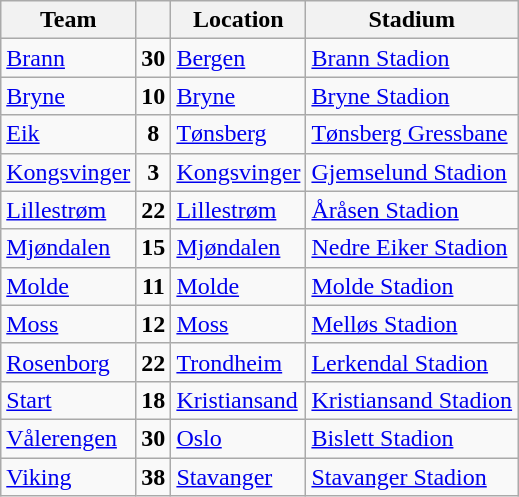<table class="wikitable sortable" border="1">
<tr>
<th>Team</th>
<th></th>
<th>Location</th>
<th>Stadium</th>
</tr>
<tr>
<td><a href='#'>Brann</a></td>
<td align="center"><strong>30</strong></td>
<td><a href='#'>Bergen</a></td>
<td><a href='#'>Brann Stadion</a></td>
</tr>
<tr>
<td><a href='#'>Bryne</a></td>
<td align="center"><strong>10</strong></td>
<td><a href='#'>Bryne</a></td>
<td><a href='#'>Bryne Stadion</a></td>
</tr>
<tr>
<td><a href='#'>Eik</a></td>
<td align="center"><strong>8</strong></td>
<td><a href='#'>Tønsberg</a></td>
<td><a href='#'>Tønsberg Gressbane</a></td>
</tr>
<tr>
<td><a href='#'>Kongsvinger</a></td>
<td align="center"><strong>3</strong></td>
<td><a href='#'>Kongsvinger</a></td>
<td><a href='#'>Gjemselund Stadion</a></td>
</tr>
<tr>
<td><a href='#'>Lillestrøm</a></td>
<td align="center"><strong>22</strong></td>
<td><a href='#'>Lillestrøm</a></td>
<td><a href='#'>Åråsen Stadion</a></td>
</tr>
<tr>
<td><a href='#'>Mjøndalen</a></td>
<td align="center"><strong>15</strong></td>
<td><a href='#'>Mjøndalen</a></td>
<td><a href='#'>Nedre Eiker Stadion</a></td>
</tr>
<tr>
<td><a href='#'>Molde</a></td>
<td align="center"><strong>11</strong></td>
<td><a href='#'>Molde</a></td>
<td><a href='#'>Molde Stadion</a></td>
</tr>
<tr>
<td><a href='#'>Moss</a></td>
<td align="center"><strong>12</strong></td>
<td><a href='#'>Moss</a></td>
<td><a href='#'>Melløs Stadion</a></td>
</tr>
<tr>
<td><a href='#'>Rosenborg</a></td>
<td align="center"><strong>22</strong></td>
<td><a href='#'>Trondheim</a></td>
<td><a href='#'>Lerkendal Stadion</a></td>
</tr>
<tr>
<td><a href='#'>Start</a></td>
<td align="center"><strong>18</strong></td>
<td><a href='#'>Kristiansand</a></td>
<td><a href='#'>Kristiansand Stadion</a></td>
</tr>
<tr>
<td><a href='#'>Vålerengen</a></td>
<td align="center"><strong>30</strong></td>
<td><a href='#'>Oslo</a></td>
<td><a href='#'>Bislett Stadion</a></td>
</tr>
<tr>
<td><a href='#'>Viking</a></td>
<td align="center"><strong>38</strong></td>
<td><a href='#'>Stavanger</a></td>
<td><a href='#'>Stavanger Stadion</a></td>
</tr>
</table>
